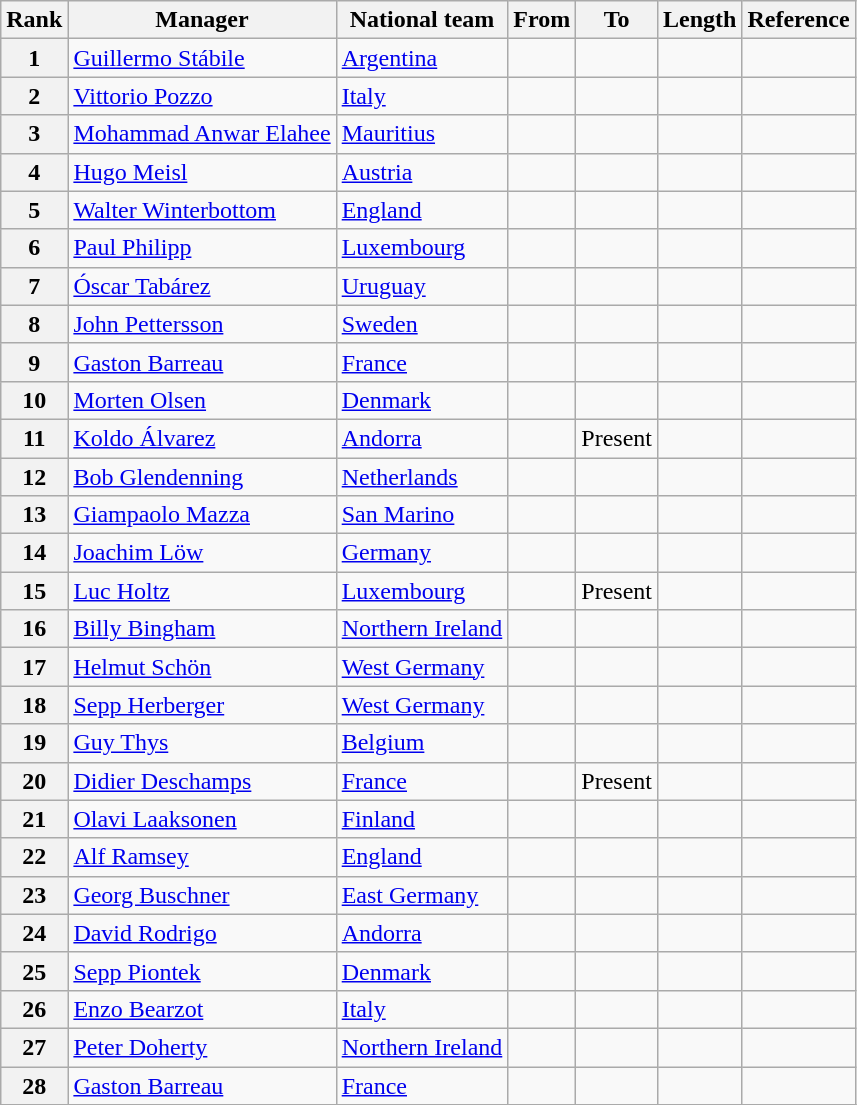<table class="wikitable sortable mw-collapsible">
<tr>
<th data-sort-type="number">Rank</th>
<th>Manager</th>
<th>National team</th>
<th>From</th>
<th>To</th>
<th>Length</th>
<th class="unsortable">Reference</th>
</tr>
<tr>
<th>1</th>
<td> <a href='#'>Guillermo Stábile</a></td>
<td> <a href='#'>Argentina</a></td>
<td></td>
<td></td>
<td></td>
<td></td>
</tr>
<tr>
<th>2</th>
<td> <a href='#'>Vittorio Pozzo</a></td>
<td> <a href='#'>Italy</a></td>
<td></td>
<td></td>
<td></td>
<td></td>
</tr>
<tr>
<th>3</th>
<td> <a href='#'>Mohammad Anwar Elahee</a></td>
<td> <a href='#'>Mauritius</a></td>
<td></td>
<td></td>
<td></td>
<td></td>
</tr>
<tr>
<th>4</th>
<td> <a href='#'>Hugo Meisl</a></td>
<td> <a href='#'>Austria</a></td>
<td></td>
<td></td>
<td></td>
<td></td>
</tr>
<tr>
<th>5</th>
<td> <a href='#'>Walter Winterbottom</a></td>
<td> <a href='#'>England</a></td>
<td></td>
<td></td>
<td></td>
<td></td>
</tr>
<tr>
<th>6</th>
<td> <a href='#'>Paul Philipp</a></td>
<td> <a href='#'>Luxembourg</a></td>
<td></td>
<td></td>
<td></td>
<td></td>
</tr>
<tr>
<th>7</th>
<td> <a href='#'>Óscar Tabárez</a></td>
<td> <a href='#'>Uruguay</a></td>
<td></td>
<td></td>
<td></td>
<td></td>
</tr>
<tr>
<th>8</th>
<td> <a href='#'>John Pettersson</a></td>
<td> <a href='#'>Sweden</a></td>
<td></td>
<td></td>
<td></td>
<td></td>
</tr>
<tr>
<th>9</th>
<td> <a href='#'>Gaston Barreau</a></td>
<td> <a href='#'>France</a></td>
<td></td>
<td></td>
<td></td>
<td></td>
</tr>
<tr>
<th>10</th>
<td> <a href='#'>Morten Olsen</a></td>
<td> <a href='#'>Denmark</a></td>
<td></td>
<td></td>
<td></td>
<td></td>
</tr>
<tr>
<th>11</th>
<td> <a href='#'>Koldo Álvarez</a></td>
<td> <a href='#'>Andorra</a></td>
<td></td>
<td>Present</td>
<td></td>
<td></td>
</tr>
<tr>
<th>12</th>
<td> <a href='#'>Bob Glendenning</a></td>
<td> <a href='#'>Netherlands</a></td>
<td></td>
<td></td>
<td></td>
<td></td>
</tr>
<tr>
<th>13</th>
<td> <a href='#'>Giampaolo Mazza</a></td>
<td> <a href='#'>San Marino</a></td>
<td></td>
<td></td>
<td></td>
<td></td>
</tr>
<tr>
<th>14</th>
<td> <a href='#'>Joachim Löw</a></td>
<td> <a href='#'>Germany</a></td>
<td></td>
<td></td>
<td></td>
<td></td>
</tr>
<tr>
<th>15</th>
<td> <a href='#'>Luc Holtz</a></td>
<td> <a href='#'>Luxembourg</a></td>
<td></td>
<td>Present</td>
<td></td>
<td></td>
</tr>
<tr>
<th>16</th>
<td> <a href='#'>Billy Bingham</a></td>
<td> <a href='#'>Northern Ireland</a></td>
<td></td>
<td></td>
<td></td>
<td></td>
</tr>
<tr>
<th>17</th>
<td> <a href='#'>Helmut Schön</a></td>
<td> <a href='#'>West Germany</a></td>
<td></td>
<td></td>
<td></td>
<td></td>
</tr>
<tr>
<th>18</th>
<td> <a href='#'>Sepp Herberger</a></td>
<td> <a href='#'>West Germany</a></td>
<td></td>
<td></td>
<td></td>
<td></td>
</tr>
<tr>
<th>19</th>
<td> <a href='#'>Guy Thys</a></td>
<td> <a href='#'>Belgium</a></td>
<td></td>
<td></td>
<td></td>
<td></td>
</tr>
<tr>
<th>20</th>
<td> <a href='#'>Didier Deschamps</a></td>
<td> <a href='#'>France</a></td>
<td></td>
<td>Present</td>
<td></td>
<td></td>
</tr>
<tr>
<th>21</th>
<td> <a href='#'>Olavi Laaksonen</a></td>
<td> <a href='#'>Finland</a></td>
<td></td>
<td></td>
<td></td>
<td></td>
</tr>
<tr>
<th>22</th>
<td> <a href='#'>Alf Ramsey</a></td>
<td> <a href='#'>England</a></td>
<td></td>
<td></td>
<td></td>
<td></td>
</tr>
<tr>
<th>23</th>
<td> <a href='#'>Georg Buschner</a></td>
<td> <a href='#'>East Germany</a></td>
<td></td>
<td></td>
<td></td>
<td></td>
</tr>
<tr>
<th>24</th>
<td> <a href='#'>David Rodrigo</a></td>
<td> <a href='#'>Andorra</a></td>
<td></td>
<td></td>
<td></td>
<td></td>
</tr>
<tr>
<th>25</th>
<td> <a href='#'>Sepp Piontek</a></td>
<td> <a href='#'>Denmark</a></td>
<td></td>
<td></td>
<td></td>
<td></td>
</tr>
<tr>
<th>26</th>
<td> <a href='#'>Enzo Bearzot</a></td>
<td> <a href='#'>Italy</a></td>
<td></td>
<td></td>
<td></td>
<td></td>
</tr>
<tr>
<th>27</th>
<td> <a href='#'>Peter Doherty</a></td>
<td> <a href='#'>Northern Ireland</a></td>
<td></td>
<td></td>
<td></td>
<td></td>
</tr>
<tr>
<th>28</th>
<td> <a href='#'>Gaston Barreau</a></td>
<td> <a href='#'>France</a></td>
<td></td>
<td></td>
<td></td>
<td></td>
</tr>
<tr>
</tr>
</table>
